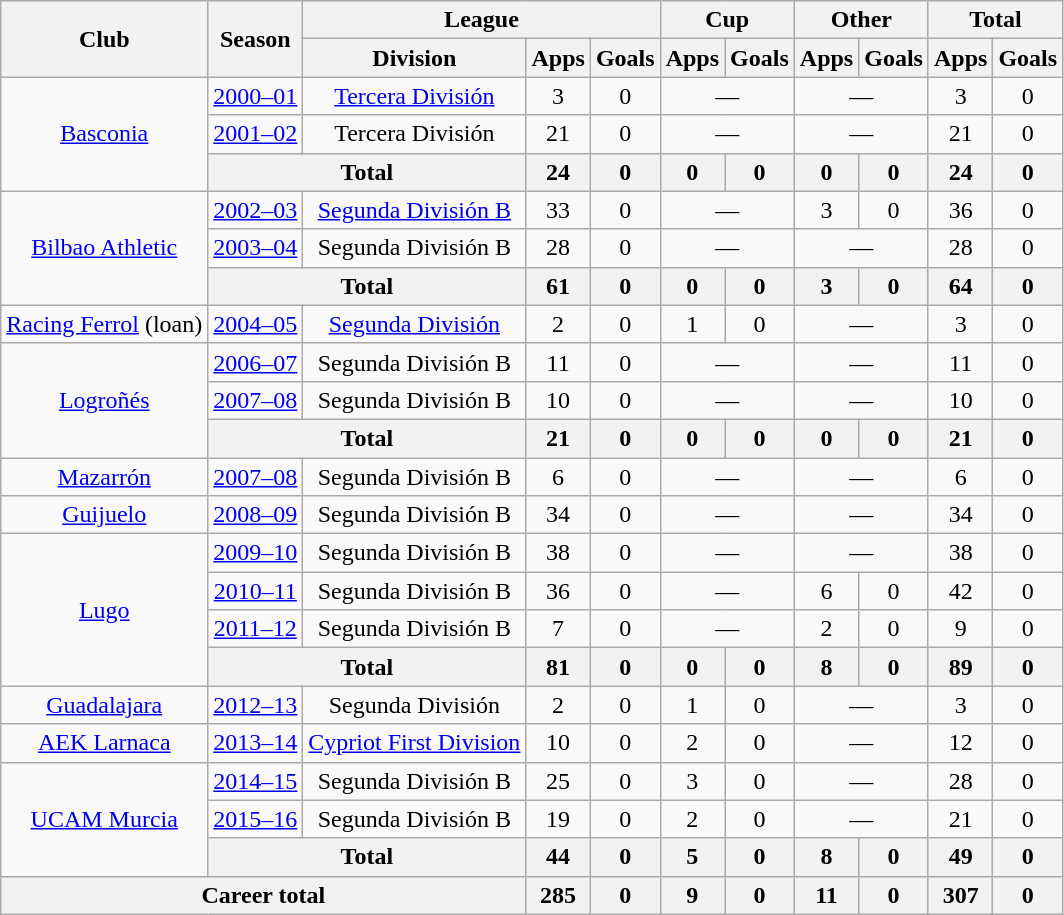<table class="wikitable" style="text-align: center;">
<tr>
<th rowspan="2">Club</th>
<th rowspan="2">Season</th>
<th colspan="3">League</th>
<th colspan="2">Cup</th>
<th colspan="2">Other</th>
<th colspan="2">Total</th>
</tr>
<tr>
<th>Division</th>
<th>Apps</th>
<th>Goals</th>
<th>Apps</th>
<th>Goals</th>
<th>Apps</th>
<th>Goals</th>
<th>Apps</th>
<th>Goals</th>
</tr>
<tr>
<td rowspan="3"><a href='#'>Basconia</a></td>
<td><a href='#'>2000–01</a></td>
<td><a href='#'>Tercera División</a></td>
<td>3</td>
<td>0</td>
<td colspan="2">—</td>
<td colspan="2">—</td>
<td>3</td>
<td>0</td>
</tr>
<tr>
<td><a href='#'>2001–02</a></td>
<td>Tercera División</td>
<td>21</td>
<td>0</td>
<td colspan="2">—</td>
<td colspan="2">—</td>
<td>21</td>
<td>0</td>
</tr>
<tr>
<th colspan="2">Total</th>
<th>24</th>
<th>0</th>
<th>0</th>
<th>0</th>
<th>0</th>
<th>0</th>
<th>24</th>
<th>0</th>
</tr>
<tr>
<td rowspan="3"><a href='#'>Bilbao Athletic</a></td>
<td><a href='#'>2002–03</a></td>
<td><a href='#'>Segunda División B</a></td>
<td>33</td>
<td>0</td>
<td colspan="2">—</td>
<td>3</td>
<td>0</td>
<td>36</td>
<td>0</td>
</tr>
<tr>
<td><a href='#'>2003–04</a></td>
<td>Segunda División B</td>
<td>28</td>
<td>0</td>
<td colspan="2">—</td>
<td colspan="2">—</td>
<td>28</td>
<td>0</td>
</tr>
<tr>
<th colspan="2">Total</th>
<th>61</th>
<th>0</th>
<th>0</th>
<th>0</th>
<th>3</th>
<th>0</th>
<th>64</th>
<th>0</th>
</tr>
<tr>
<td><a href='#'>Racing Ferrol</a> (loan)</td>
<td><a href='#'>2004–05</a></td>
<td><a href='#'>Segunda División</a></td>
<td>2</td>
<td>0</td>
<td>1</td>
<td>0</td>
<td colspan="2">—</td>
<td>3</td>
<td>0</td>
</tr>
<tr>
<td rowspan="3"><a href='#'>Logroñés</a></td>
<td><a href='#'>2006–07</a></td>
<td>Segunda División B</td>
<td>11</td>
<td>0</td>
<td colspan="2">—</td>
<td colspan="2">—</td>
<td>11</td>
<td>0</td>
</tr>
<tr>
<td><a href='#'>2007–08</a></td>
<td>Segunda División B</td>
<td>10</td>
<td>0</td>
<td colspan="2">—</td>
<td colspan="2">—</td>
<td>10</td>
<td>0</td>
</tr>
<tr>
<th colspan="2">Total</th>
<th>21</th>
<th>0</th>
<th>0</th>
<th>0</th>
<th>0</th>
<th>0</th>
<th>21</th>
<th>0</th>
</tr>
<tr>
<td><a href='#'>Mazarrón</a></td>
<td><a href='#'>2007–08</a></td>
<td>Segunda División B</td>
<td>6</td>
<td>0</td>
<td colspan="2">—</td>
<td colspan="2">—</td>
<td>6</td>
<td>0</td>
</tr>
<tr>
<td><a href='#'>Guijuelo</a></td>
<td><a href='#'>2008–09</a></td>
<td>Segunda División B</td>
<td>34</td>
<td>0</td>
<td colspan="2">—</td>
<td colspan="2">—</td>
<td>34</td>
<td>0</td>
</tr>
<tr>
<td rowspan="4"><a href='#'>Lugo</a></td>
<td><a href='#'>2009–10</a></td>
<td>Segunda División B</td>
<td>38</td>
<td>0</td>
<td colspan="2">—</td>
<td colspan="2">—</td>
<td>38</td>
<td>0</td>
</tr>
<tr>
<td><a href='#'>2010–11</a></td>
<td>Segunda División B</td>
<td>36</td>
<td>0</td>
<td colspan="2">—</td>
<td>6</td>
<td>0</td>
<td>42</td>
<td>0</td>
</tr>
<tr>
<td><a href='#'>2011–12</a></td>
<td>Segunda División B</td>
<td>7</td>
<td>0</td>
<td colspan="2">—</td>
<td>2</td>
<td>0</td>
<td>9</td>
<td>0</td>
</tr>
<tr>
<th colspan="2">Total</th>
<th>81</th>
<th>0</th>
<th>0</th>
<th>0</th>
<th>8</th>
<th>0</th>
<th>89</th>
<th>0</th>
</tr>
<tr>
<td><a href='#'>Guadalajara</a></td>
<td><a href='#'>2012–13</a></td>
<td>Segunda División</td>
<td>2</td>
<td>0</td>
<td>1</td>
<td>0</td>
<td colspan="2">—</td>
<td>3</td>
<td>0</td>
</tr>
<tr>
<td><a href='#'>AEK Larnaca</a></td>
<td><a href='#'>2013–14</a></td>
<td><a href='#'>Cypriot First Division</a></td>
<td>10</td>
<td>0</td>
<td>2</td>
<td>0</td>
<td colspan="2">—</td>
<td>12</td>
<td>0</td>
</tr>
<tr>
<td rowspan="3"><a href='#'>UCAM Murcia</a></td>
<td><a href='#'>2014–15</a></td>
<td>Segunda División B</td>
<td>25</td>
<td>0</td>
<td>3</td>
<td>0</td>
<td colspan="2">—</td>
<td>28</td>
<td>0</td>
</tr>
<tr>
<td><a href='#'>2015–16</a></td>
<td>Segunda División B</td>
<td>19</td>
<td>0</td>
<td>2</td>
<td>0</td>
<td colspan="2">—</td>
<td>21</td>
<td>0</td>
</tr>
<tr>
<th colspan="2">Total</th>
<th>44</th>
<th>0</th>
<th>5</th>
<th>0</th>
<th>8</th>
<th>0</th>
<th>49</th>
<th>0</th>
</tr>
<tr>
<th colspan="3">Career total</th>
<th>285</th>
<th>0</th>
<th>9</th>
<th>0</th>
<th>11</th>
<th>0</th>
<th>307</th>
<th>0</th>
</tr>
</table>
